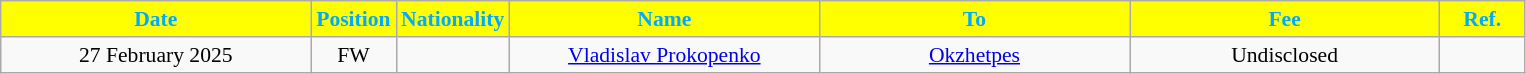<table class="wikitable"  style="text-align:center; font-size:90%; ">
<tr>
<th style="background:#ffff00; color:#00AAFF; width:200px;">Date</th>
<th style="background:#ffff00; color:#00AAFF; width:50px;">Position</th>
<th style="background:#ffff00; color:#00AAFF; width:50px;">Nationality</th>
<th style="background:#ffff00; color:#00AAFF; width:200px;">Name</th>
<th style="background:#ffff00; color:#00AAFF; width:200px;">To</th>
<th style="background:#ffff00; color:#00AAFF; width:200px;">Fee</th>
<th style="background:#ffff00; color:#00AAFF; width:50px;">Ref.</th>
</tr>
<tr>
<td>27 February 2025</td>
<td>FW</td>
<td></td>
<td><a href='#'>Vladislav Prokopenko</a></td>
<td><a href='#'>Okzhetpes</a></td>
<td>Undisclosed</td>
<td></td>
</tr>
</table>
